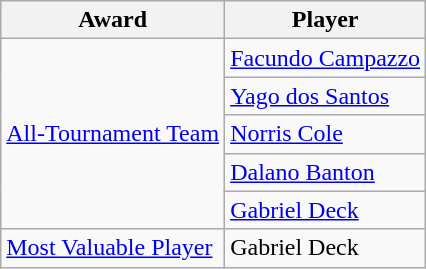<table class="wikitable">
<tr>
<th>Award</th>
<th>Player</th>
</tr>
<tr>
<td rowspan=5><a href='#'>All-Tournament Team</a></td>
<td> <a href='#'>Facundo Campazzo</a></td>
</tr>
<tr>
<td> <a href='#'>Yago dos Santos</a></td>
</tr>
<tr>
<td> <a href='#'>Norris Cole</a></td>
</tr>
<tr>
<td> <a href='#'>Dalano Banton</a></td>
</tr>
<tr>
<td> <a href='#'>Gabriel Deck</a></td>
</tr>
<tr>
<td><a href='#'>Most Valuable Player</a></td>
<td> Gabriel Deck</td>
</tr>
</table>
